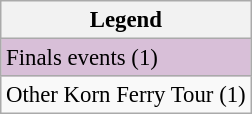<table class="wikitable" style="font-size:95%;">
<tr>
<th>Legend</th>
</tr>
<tr style="background:#D8BFD8;">
<td>Finals events (1)</td>
</tr>
<tr>
<td>Other Korn Ferry Tour (1)</td>
</tr>
</table>
